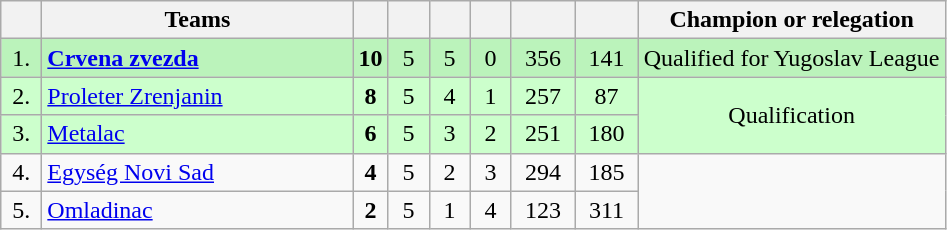<table class="wikitable" style="text-align: center;">
<tr>
<th width=20></th>
<th width=200>Teams</th>
<th></th>
<th width=20></th>
<th width=20></th>
<th width=20></th>
<th width=35></th>
<th width=35></th>
<th>Champion or relegation</th>
</tr>
<tr bgcolor=#BBF3BB>
<td>1.</td>
<td style="text-align:left;"><strong><a href='#'>Crvena zvezda</a></strong></td>
<td><strong>10</strong></td>
<td>5</td>
<td>5</td>
<td>0</td>
<td>356</td>
<td>141</td>
<td>Qualified for Yugoslav League</td>
</tr>
<tr bgcolor=#ccffcc>
<td>2.</td>
<td style="text-align:left;"><a href='#'>Proleter Zrenjanin</a></td>
<td><strong>8</strong></td>
<td>5</td>
<td>4</td>
<td>1</td>
<td>257</td>
<td>87</td>
<td rowspan=2>Qualification</td>
</tr>
<tr bgcolor=#ccffcc>
<td>3.</td>
<td style="text-align:left;"><a href='#'>Metalac</a></td>
<td><strong>6</strong></td>
<td>5</td>
<td>3</td>
<td>2</td>
<td>251</td>
<td>180</td>
</tr>
<tr>
<td>4.</td>
<td style="text-align:left;"><a href='#'>Egység Novi Sad</a></td>
<td><strong>4</strong></td>
<td>5</td>
<td>2</td>
<td>3</td>
<td>294</td>
<td>185</td>
</tr>
<tr>
<td>5.</td>
<td style="text-align:left;"><a href='#'>Omladinac</a></td>
<td><strong>2</strong></td>
<td>5</td>
<td>1</td>
<td>4</td>
<td>123</td>
<td>311</td>
</tr>
</table>
